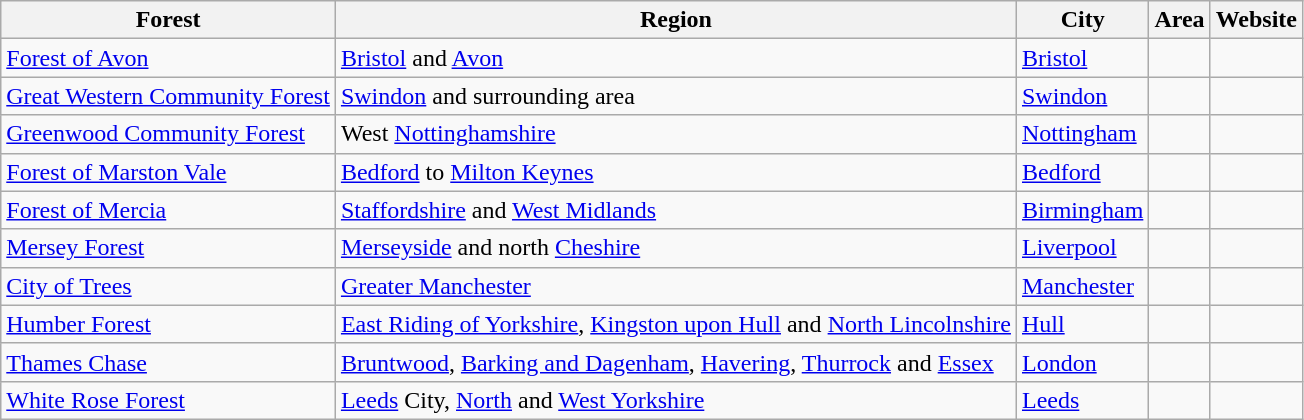<table class="wikitable" border="1">
<tr>
<th>Forest</th>
<th>Region</th>
<th>City</th>
<th>Area</th>
<th>Website</th>
</tr>
<tr>
<td><a href='#'>Forest of Avon</a></td>
<td><a href='#'>Bristol</a> and <a href='#'>Avon</a></td>
<td><a href='#'>Bristol</a></td>
<td></td>
<td></td>
</tr>
<tr>
<td><a href='#'>Great Western Community Forest</a></td>
<td><a href='#'>Swindon</a> and surrounding area</td>
<td><a href='#'>Swindon</a></td>
<td></td>
<td></td>
</tr>
<tr>
<td><a href='#'>Greenwood Community Forest</a></td>
<td>West <a href='#'>Nottinghamshire</a></td>
<td><a href='#'>Nottingham</a></td>
<td></td>
<td></td>
</tr>
<tr>
<td><a href='#'>Forest of Marston Vale</a></td>
<td><a href='#'>Bedford</a> to <a href='#'>Milton Keynes</a></td>
<td><a href='#'>Bedford</a></td>
<td></td>
<td></td>
</tr>
<tr>
<td><a href='#'>Forest of Mercia</a></td>
<td><a href='#'>Staffordshire</a> and <a href='#'>West Midlands</a></td>
<td><a href='#'>Birmingham</a></td>
<td></td>
<td></td>
</tr>
<tr>
<td><a href='#'>Mersey Forest</a></td>
<td><a href='#'>Merseyside</a> and north <a href='#'>Cheshire</a></td>
<td><a href='#'>Liverpool</a></td>
<td></td>
<td></td>
</tr>
<tr>
<td><a href='#'>City of Trees</a></td>
<td><a href='#'>Greater Manchester</a></td>
<td><a href='#'>Manchester</a></td>
<td></td>
<td></td>
</tr>
<tr>
<td><a href='#'>Humber Forest</a></td>
<td><a href='#'>East Riding of Yorkshire</a>, <a href='#'>Kingston upon Hull</a> and <a href='#'>North Lincolnshire</a></td>
<td><a href='#'>Hull</a></td>
<td></td>
<td></td>
</tr>
<tr>
<td><a href='#'>Thames Chase</a></td>
<td><a href='#'>Bruntwood</a>, <a href='#'>Barking and Dagenham</a>, <a href='#'>Havering</a>, <a href='#'>Thurrock</a> and <a href='#'>Essex</a></td>
<td><a href='#'>London</a></td>
<td></td>
<td></td>
</tr>
<tr>
<td><a href='#'>White Rose Forest</a></td>
<td><a href='#'>Leeds</a> City, <a href='#'>North</a> and <a href='#'>West Yorkshire</a></td>
<td><a href='#'>Leeds</a></td>
<td></td>
<td></td>
</tr>
</table>
